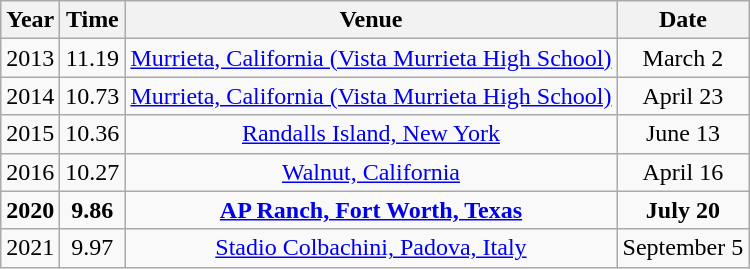<table class=wikitable style=text-align:center>
<tr>
<th>Year</th>
<th>Time</th>
<th>Venue</th>
<th>Date</th>
</tr>
<tr>
<td>2013</td>
<td>11.19</td>
<td><a href='#'>Murrieta, California (Vista Murrieta High School)</a></td>
<td>March 2</td>
</tr>
<tr>
<td>2014</td>
<td>10.73</td>
<td><a href='#'>Murrieta, California (Vista Murrieta High School)</a></td>
<td>April 23</td>
</tr>
<tr>
<td>2015</td>
<td>10.36</td>
<td><a href='#'>Randalls Island, New York</a></td>
<td>June 13</td>
</tr>
<tr>
<td>2016</td>
<td>10.27</td>
<td><a href='#'>Walnut, California</a></td>
<td>April 16</td>
</tr>
<tr>
<td><strong>2020</strong></td>
<td><strong>9.86</strong></td>
<td><strong><a href='#'>AP Ranch, Fort Worth, Texas</a></strong></td>
<td><strong>July 20</strong></td>
</tr>
<tr>
<td>2021</td>
<td>9.97</td>
<td><a href='#'>Stadio Colbachini, Padova, Italy</a></td>
<td>September 5</td>
</tr>
</table>
